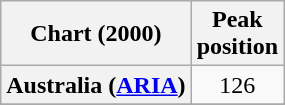<table class="wikitable sortable plainrowheaders" style="text-align:center">
<tr>
<th>Chart (2000)</th>
<th>Peak<br>position</th>
</tr>
<tr>
<th scope="row">Australia (<a href='#'>ARIA</a>)</th>
<td>126</td>
</tr>
<tr>
</tr>
<tr>
</tr>
<tr>
</tr>
<tr>
</tr>
<tr>
</tr>
<tr>
</tr>
<tr>
</tr>
<tr>
</tr>
<tr>
</tr>
</table>
